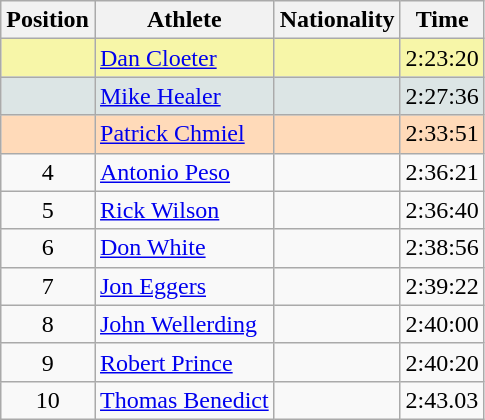<table class="wikitable sortable">
<tr>
<th>Position</th>
<th>Athlete</th>
<th>Nationality</th>
<th>Time</th>
</tr>
<tr bgcolor=#F7F6A8>
<td align=center></td>
<td><a href='#'>Dan Cloeter</a></td>
<td></td>
<td>2:23:20</td>
</tr>
<tr bgcolor=#DCE5E5>
<td align=center></td>
<td><a href='#'>Mike Healer</a></td>
<td></td>
<td>2:27:36</td>
</tr>
<tr bgcolor=#FFDAB9>
<td align=center></td>
<td><a href='#'>Patrick Chmiel</a></td>
<td></td>
<td>2:33:51</td>
</tr>
<tr>
<td align=center>4</td>
<td><a href='#'>Antonio Peso</a></td>
<td></td>
<td>2:36:21</td>
</tr>
<tr>
<td align=center>5</td>
<td><a href='#'>Rick Wilson</a></td>
<td></td>
<td>2:36:40</td>
</tr>
<tr>
<td align=center>6</td>
<td><a href='#'>Don White</a></td>
<td></td>
<td>2:38:56</td>
</tr>
<tr>
<td align=center>7</td>
<td><a href='#'>Jon Eggers</a></td>
<td></td>
<td>2:39:22</td>
</tr>
<tr>
<td align=center>8</td>
<td><a href='#'>John Wellerding</a></td>
<td></td>
<td>2:40:00</td>
</tr>
<tr>
<td align=center>9</td>
<td><a href='#'>Robert Prince</a></td>
<td></td>
<td>2:40:20</td>
</tr>
<tr>
<td align=center>10</td>
<td><a href='#'>Thomas Benedict</a></td>
<td></td>
<td>2:43.03</td>
</tr>
</table>
